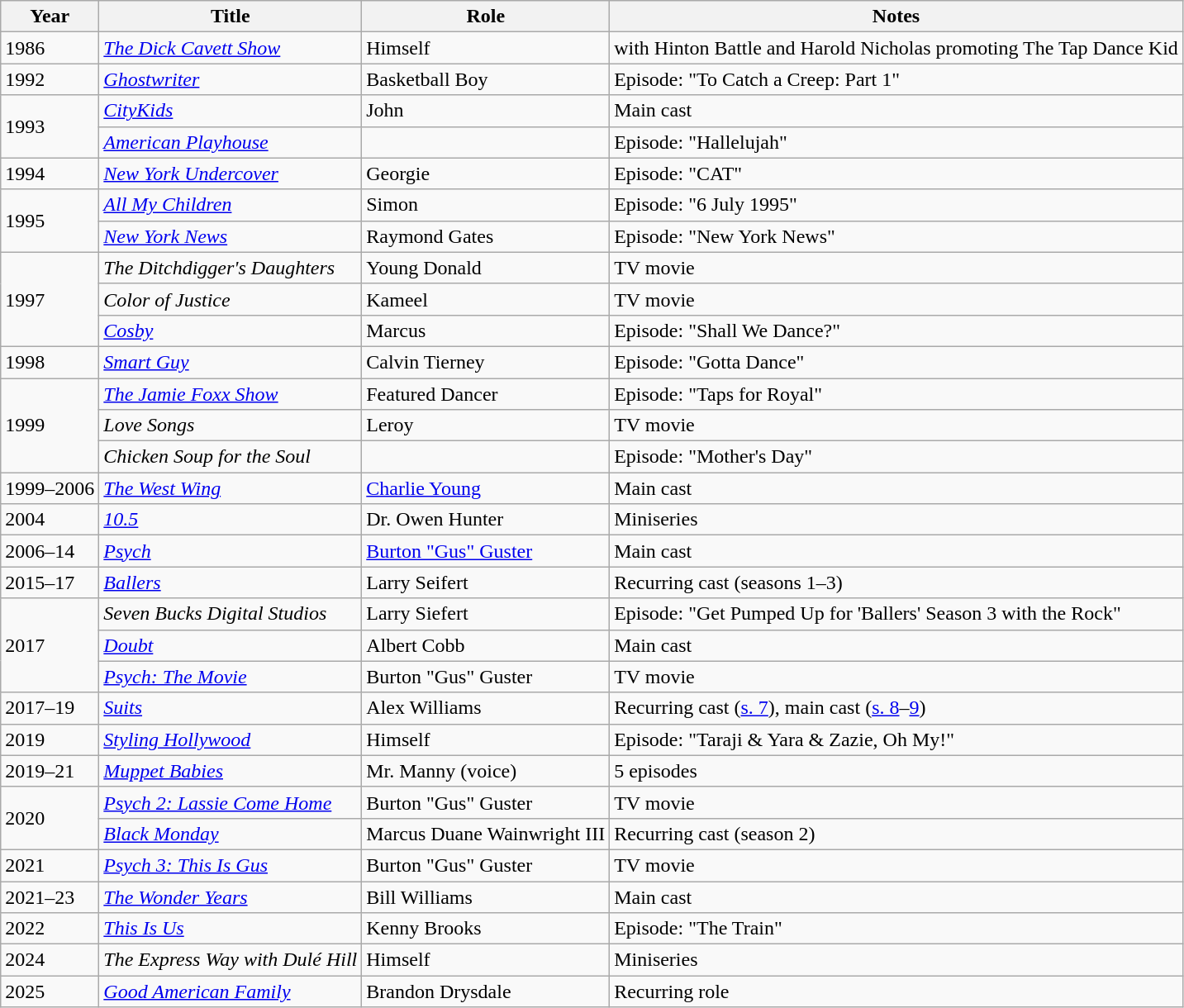<table class="wikitable sortable">
<tr>
<th>Year</th>
<th>Title</th>
<th>Role</th>
<th class="unsortable">Notes</th>
</tr>
<tr>
<td>1986</td>
<td><em><a href='#'>The Dick Cavett Show</a></em></td>
<td>Himself</td>
<td>with Hinton Battle and Harold Nicholas promoting The Tap Dance Kid</td>
</tr>
<tr>
<td>1992</td>
<td><em><a href='#'>Ghostwriter</a></em></td>
<td>Basketball Boy</td>
<td>Episode: "To Catch a Creep: Part 1"</td>
</tr>
<tr>
<td rowspan="2">1993</td>
<td><em><a href='#'>CityKids</a></em></td>
<td>John</td>
<td>Main cast</td>
</tr>
<tr>
<td><em><a href='#'>American Playhouse</a></em></td>
<td></td>
<td>Episode: "Hallelujah"</td>
</tr>
<tr>
<td>1994</td>
<td><em><a href='#'>New York Undercover</a></em></td>
<td>Georgie</td>
<td>Episode: "CAT"</td>
</tr>
<tr>
<td rowspan="2">1995</td>
<td><em><a href='#'>All My Children</a></em></td>
<td>Simon</td>
<td>Episode: "6 July 1995"</td>
</tr>
<tr>
<td><em><a href='#'>New York News</a></em></td>
<td>Raymond Gates</td>
<td>Episode: "New York News"</td>
</tr>
<tr>
<td rowspan=3>1997</td>
<td><em>The Ditchdigger's Daughters</em></td>
<td>Young Donald</td>
<td>TV movie</td>
</tr>
<tr>
<td><em>Color of Justice</em></td>
<td>Kameel</td>
<td>TV movie</td>
</tr>
<tr>
<td><em><a href='#'>Cosby</a></em></td>
<td>Marcus</td>
<td>Episode: "Shall We Dance?"</td>
</tr>
<tr>
<td>1998</td>
<td><em><a href='#'>Smart Guy</a></em></td>
<td>Calvin Tierney</td>
<td>Episode: "Gotta Dance"</td>
</tr>
<tr>
<td rowspan="3">1999</td>
<td><em><a href='#'>The Jamie Foxx Show</a></em></td>
<td>Featured Dancer</td>
<td>Episode: "Taps for Royal"</td>
</tr>
<tr>
<td><em>Love Songs</em></td>
<td>Leroy</td>
<td>TV movie</td>
</tr>
<tr>
<td><em>Chicken Soup for the Soul</em></td>
<td></td>
<td>Episode: "Mother's Day"</td>
</tr>
<tr>
<td>1999–2006</td>
<td><em><a href='#'>The West Wing</a></em></td>
<td><a href='#'>Charlie Young</a></td>
<td>Main cast</td>
</tr>
<tr>
<td>2004</td>
<td><em><a href='#'>10.5</a></em></td>
<td>Dr. Owen Hunter</td>
<td>Miniseries</td>
</tr>
<tr>
<td>2006–14</td>
<td><em><a href='#'>Psych</a></em></td>
<td><a href='#'>Burton "Gus" Guster</a></td>
<td>Main cast</td>
</tr>
<tr>
<td>2015–17</td>
<td><em><a href='#'>Ballers</a></em></td>
<td>Larry Seifert</td>
<td>Recurring cast (seasons 1–3)</td>
</tr>
<tr>
<td rowspan="3">2017</td>
<td><em>Seven Bucks Digital Studios</em></td>
<td>Larry Siefert</td>
<td>Episode: "Get Pumped Up for 'Ballers' Season 3 with the Rock"</td>
</tr>
<tr>
<td><em><a href='#'>Doubt</a></em></td>
<td>Albert Cobb</td>
<td>Main cast</td>
</tr>
<tr>
<td><em><a href='#'>Psych: The Movie</a></em></td>
<td>Burton "Gus" Guster</td>
<td>TV movie</td>
</tr>
<tr>
<td>2017–19</td>
<td><em><a href='#'>Suits</a></em></td>
<td>Alex Williams</td>
<td>Recurring cast (<a href='#'>s. 7</a>), main cast (<a href='#'>s. 8</a>–<a href='#'>9</a>)</td>
</tr>
<tr>
<td>2019</td>
<td><em><a href='#'>Styling Hollywood</a></em></td>
<td>Himself</td>
<td>Episode: "Taraji & Yara & Zazie, Oh My!"</td>
</tr>
<tr>
<td>2019–21</td>
<td><em><a href='#'>Muppet Babies</a></em></td>
<td>Mr. Manny (voice)</td>
<td>5 episodes</td>
</tr>
<tr>
<td rowspan="2">2020</td>
<td><em><a href='#'>Psych 2: Lassie Come Home</a></em></td>
<td>Burton "Gus" Guster</td>
<td>TV movie</td>
</tr>
<tr>
<td><em><a href='#'>Black Monday</a></em></td>
<td>Marcus Duane Wainwright III</td>
<td>Recurring cast (season 2)</td>
</tr>
<tr>
<td>2021</td>
<td><em><a href='#'>Psych 3: This Is Gus</a></em></td>
<td>Burton "Gus" Guster</td>
<td>TV movie</td>
</tr>
<tr>
<td>2021–23</td>
<td><em><a href='#'>The Wonder Years</a></em></td>
<td>Bill Williams</td>
<td>Main cast</td>
</tr>
<tr>
<td>2022</td>
<td><em><a href='#'>This Is Us</a></em></td>
<td>Kenny Brooks</td>
<td>Episode: "The Train"</td>
</tr>
<tr>
<td>2024</td>
<td><em>The Express Way with Dulé Hill</em></td>
<td>Himself</td>
<td>Miniseries</td>
</tr>
<tr>
<td>2025</td>
<td><em><a href='#'>Good American Family</a></em></td>
<td>Brandon Drysdale</td>
<td>Recurring role</td>
</tr>
</table>
